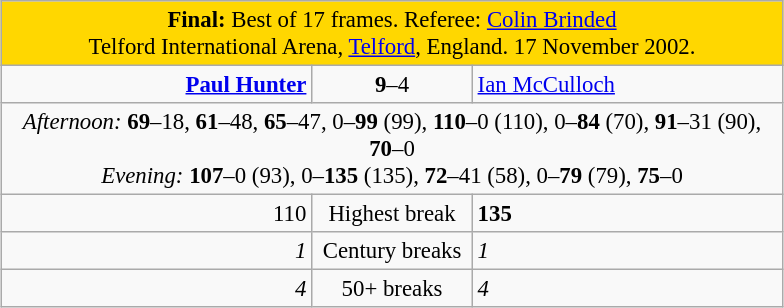<table class="wikitable" style="font-size: 95%; margin: 1em auto 1em auto;">
<tr>
<td colspan="3" align="center" bgcolor="#ffd700"><strong>Final:</strong> Best of 17 frames. Referee: <a href='#'>Colin Brinded</a> <br>Telford International Arena, <a href='#'>Telford</a>, England. 17 November 2002.</td>
</tr>
<tr>
<td width="200" align="right"><strong><a href='#'>Paul Hunter</a></strong> <br></td>
<td width="100" align="center"><strong>9</strong>–4</td>
<td width="200"><a href='#'>Ian McCulloch</a> <br></td>
</tr>
<tr>
<td colspan="3" align="center" style="font-size: 100%"><em>Afternoon:</em> <strong>69</strong>–18, <strong>61</strong>–48, <strong>65</strong>–47, 0–<strong>99</strong> (99), <strong>110</strong>–0 (110), 0–<strong>84</strong> (70), <strong>91</strong>–31 (90), <strong>70</strong>–0<br><em>Evening:</em> <strong>107</strong>–0 (93), 0–<strong>135</strong> (135), <strong>72</strong>–41 (58), 0–<strong>79</strong> (79), <strong>75</strong>–0</td>
</tr>
<tr>
<td align="right">110</td>
<td align="center">Highest break</td>
<td align="left"><strong>135</strong></td>
</tr>
<tr>
<td align="right"><em>1</em></td>
<td align="center">Century breaks</td>
<td align="left"><em>1</em></td>
</tr>
<tr>
<td align="right"><em>4</em></td>
<td align="center">50+ breaks</td>
<td align="left"><em>4</em></td>
</tr>
</table>
